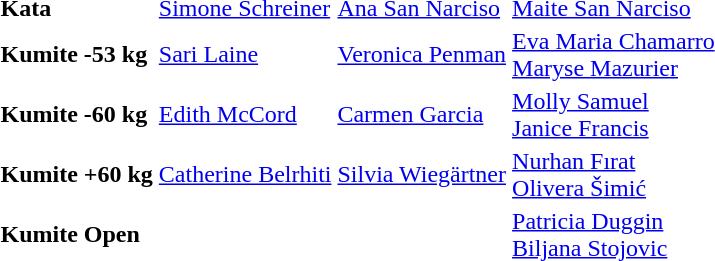<table>
<tr>
<td><strong>Kata</strong></td>
<td> <a href='#'>Simone Schreiner</a></td>
<td> <a href='#'>Ana San Narciso</a></td>
<td> <a href='#'>Maite San Narciso</a></td>
</tr>
<tr>
<td><strong>Kumite -53 kg</strong></td>
<td> <a href='#'>Sari Laine</a></td>
<td> <a href='#'>Veronica Penman</a></td>
<td> <a href='#'>Eva Maria Chamarro</a>  <br>  <a href='#'>Maryse Mazurier</a></td>
</tr>
<tr>
<td><strong>Kumite -60 kg</strong></td>
<td> <a href='#'>Edith McCord</a></td>
<td> <a href='#'>Carmen Garcia</a></td>
<td> <a href='#'>Molly Samuel</a> <br>  <a href='#'>Janice Francis</a></td>
</tr>
<tr>
<td><strong>Kumite +60 kg</strong></td>
<td> <a href='#'>Catherine Belrhiti</a></td>
<td> <a href='#'>Silvia Wiegärtner</a></td>
<td> <a href='#'>Nurhan Fırat</a> <br>  <a href='#'>Olivera Šimić</a></td>
</tr>
<tr>
<td><strong>Kumite Open</strong></td>
<td></td>
<td></td>
<td> <a href='#'>Patricia Duggin</a> <br>  <a href='#'>Biljana Stojovic</a></td>
</tr>
</table>
